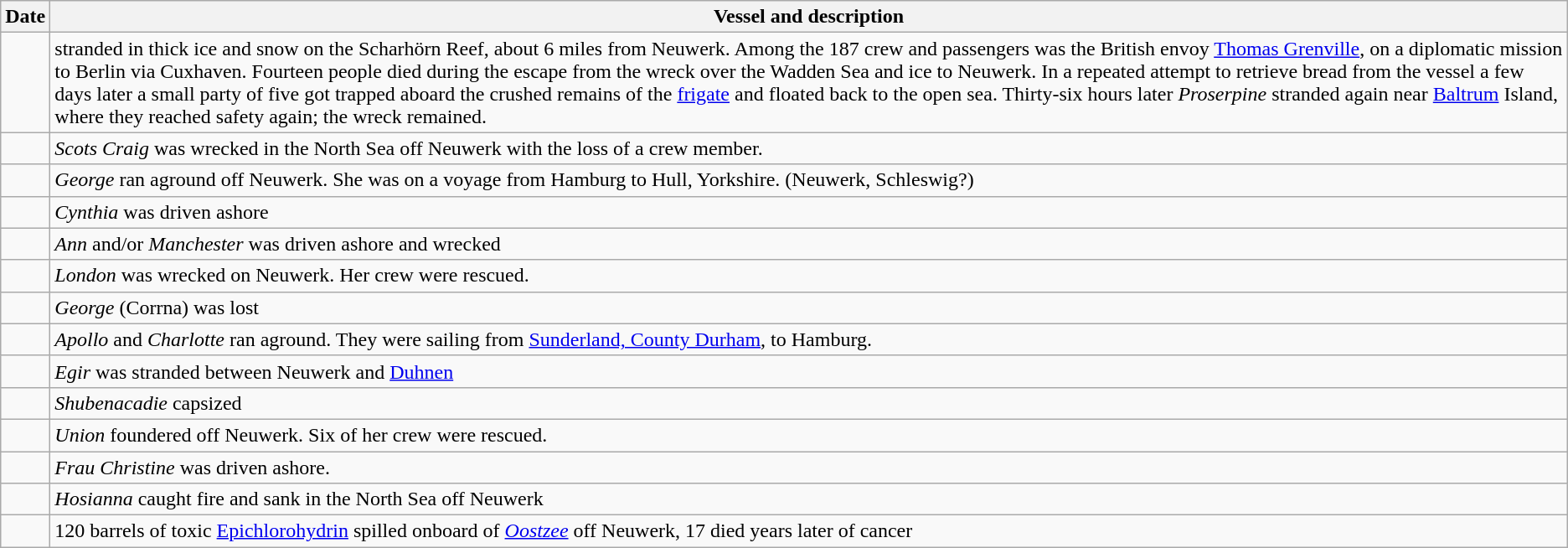<table class="wikitable sortable">
<tr>
<th data-sort-type="date">Date</th>
<th data-sort-type="text">Vessel and description</th>
</tr>
<tr>
<td><a href='#'></a></td>
<td> stranded in thick ice and snow on the Scharhörn Reef, about 6 miles from Neuwerk. Among the 187 crew and passengers was the British envoy <a href='#'>Thomas Grenville</a>, on a diplomatic mission to Berlin via Cuxhaven. Fourteen people died during the escape from the wreck over the Wadden Sea and ice to Neuwerk. In a repeated attempt to retrieve bread from the vessel a few days later a small party of five got trapped aboard the crushed remains of the <a href='#'>frigate</a> and floated back to the open sea. Thirty-six hours later <em>Proserpine</em> stranded again near <a href='#'>Baltrum</a> Island, where they reached safety again; the wreck remained.</td>
</tr>
<tr>
<td><a href='#'></a></td>
<td><em>Scots Craig</em> was wrecked in the North Sea off Neuwerk with the loss of a crew member.</td>
</tr>
<tr>
<td><a href='#'></a></td>
<td><em>George</em> ran aground off Neuwerk. She was on a voyage from Hamburg to Hull, Yorkshire. (Neuwerk, Schleswig?)</td>
</tr>
<tr>
<td><a href='#'></a></td>
<td><em>Cynthia</em> was driven ashore</td>
</tr>
<tr>
<td><a href='#'></a></td>
<td><em>Ann</em> and/or <em>Manchester</em> was driven ashore and wrecked</td>
</tr>
<tr>
<td><a href='#'></a></td>
<td><em>London</em> was wrecked on Neuwerk. Her crew were rescued.</td>
</tr>
<tr>
<td><a href='#'></a></td>
<td><em>George</em> (Corrna) was lost</td>
</tr>
<tr>
<td><a href='#'></a></td>
<td><em>Apollo</em> and <em>Charlotte</em> ran aground. They were sailing from <a href='#'>Sunderland, County Durham</a>, to Hamburg.</td>
</tr>
<tr>
<td><a href='#'></a></td>
<td><em>Egir</em> was stranded between Neuwerk and <a href='#'>Duhnen</a></td>
</tr>
<tr>
<td><a href='#'></a></td>
<td><em>Shubenacadie</em> capsized</td>
</tr>
<tr>
<td><a href='#'></a></td>
<td><em>Union</em> foundered off Neuwerk. Six of her crew were rescued.</td>
</tr>
<tr>
<td><a href='#'></a></td>
<td><em>Frau Christine</em> was driven ashore.</td>
</tr>
<tr>
<td><a href='#'></a></td>
<td><em>Hosianna</em> caught fire and sank in the North Sea off Neuwerk</td>
</tr>
<tr>
<td></td>
<td>120 barrels of toxic <a href='#'>Epichlorohydrin</a> spilled onboard of <em><a href='#'>Oostzee</a></em> off Neuwerk, 17 died years later of cancer</td>
</tr>
</table>
